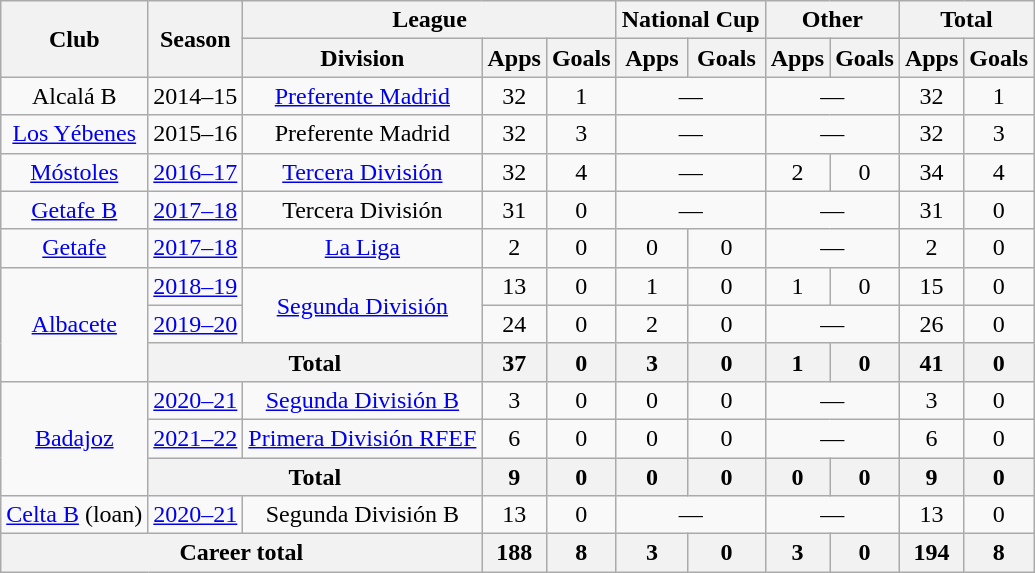<table class="wikitable" style="text-align:center">
<tr>
<th rowspan="2">Club</th>
<th rowspan="2">Season</th>
<th colspan="3">League</th>
<th colspan="2">National Cup</th>
<th colspan="2">Other</th>
<th colspan="2">Total</th>
</tr>
<tr>
<th>Division</th>
<th>Apps</th>
<th>Goals</th>
<th>Apps</th>
<th>Goals</th>
<th>Apps</th>
<th>Goals</th>
<th>Apps</th>
<th>Goals</th>
</tr>
<tr>
<td>Alcalá B</td>
<td>2014–15</td>
<td><a href='#'>Preferente Madrid</a></td>
<td>32</td>
<td>1</td>
<td colspan="2">—</td>
<td colspan="2">—</td>
<td>32</td>
<td>1</td>
</tr>
<tr>
<td><a href='#'>Los Yébenes</a></td>
<td>2015–16</td>
<td>Preferente Madrid</td>
<td>32</td>
<td>3</td>
<td colspan="2">—</td>
<td colspan="2">—</td>
<td>32</td>
<td>3</td>
</tr>
<tr>
<td><a href='#'>Móstoles</a></td>
<td><a href='#'>2016–17</a></td>
<td><a href='#'>Tercera División</a></td>
<td>32</td>
<td>4</td>
<td colspan="2">—</td>
<td>2</td>
<td>0</td>
<td>34</td>
<td>4</td>
</tr>
<tr>
<td><a href='#'>Getafe B</a></td>
<td><a href='#'>2017–18</a></td>
<td>Tercera División</td>
<td>31</td>
<td>0</td>
<td colspan="2">—</td>
<td colspan="2">—</td>
<td>31</td>
<td>0</td>
</tr>
<tr>
<td><a href='#'>Getafe</a></td>
<td><a href='#'>2017–18</a></td>
<td><a href='#'>La Liga</a></td>
<td>2</td>
<td>0</td>
<td>0</td>
<td>0</td>
<td colspan="2">—</td>
<td>2</td>
<td>0</td>
</tr>
<tr>
<td rowspan="3"><a href='#'>Albacete</a></td>
<td><a href='#'>2018–19</a></td>
<td rowspan="2"><a href='#'>Segunda División</a></td>
<td>13</td>
<td>0</td>
<td>1</td>
<td>0</td>
<td>1</td>
<td>0</td>
<td>15</td>
<td>0</td>
</tr>
<tr>
<td><a href='#'>2019–20</a></td>
<td>24</td>
<td>0</td>
<td>2</td>
<td>0</td>
<td colspan="2">—</td>
<td>26</td>
<td>0</td>
</tr>
<tr>
<th colspan="2">Total</th>
<th>37</th>
<th>0</th>
<th>3</th>
<th>0</th>
<th>1</th>
<th>0</th>
<th>41</th>
<th>0</th>
</tr>
<tr>
<td rowspan="3"><a href='#'>Badajoz</a></td>
<td><a href='#'>2020–21</a></td>
<td><a href='#'>Segunda División B</a></td>
<td>3</td>
<td>0</td>
<td>0</td>
<td>0</td>
<td colspan="2">—</td>
<td>3</td>
<td>0</td>
</tr>
<tr>
<td><a href='#'>2021–22</a></td>
<td><a href='#'>Primera División RFEF</a></td>
<td>6</td>
<td>0</td>
<td>0</td>
<td>0</td>
<td colspan="2">—</td>
<td>6</td>
<td>0</td>
</tr>
<tr>
<th colspan="2">Total</th>
<th>9</th>
<th>0</th>
<th>0</th>
<th>0</th>
<th>0</th>
<th>0</th>
<th>9</th>
<th>0</th>
</tr>
<tr>
<td><a href='#'>Celta B</a> (loan)</td>
<td><a href='#'>2020–21</a></td>
<td>Segunda División B</td>
<td>13</td>
<td>0</td>
<td colspan="2">—</td>
<td colspan="2">—</td>
<td>13</td>
<td>0</td>
</tr>
<tr>
<th colspan="3">Career total</th>
<th>188</th>
<th>8</th>
<th>3</th>
<th>0</th>
<th>3</th>
<th>0</th>
<th>194</th>
<th>8</th>
</tr>
</table>
